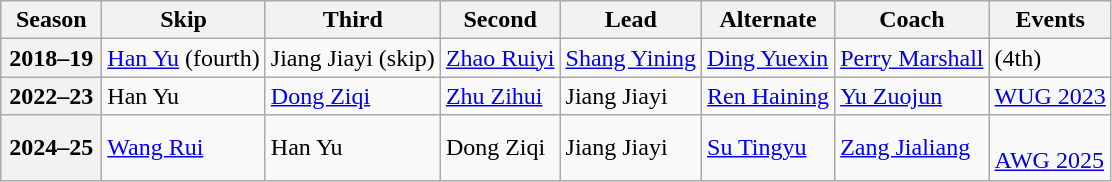<table class="wikitable">
<tr>
<th scope="col" width="60">Season</th>
<th scope="col">Skip</th>
<th scope="col">Third</th>
<th scope="col">Second</th>
<th scope="col">Lead</th>
<th scope="col">Alternate</th>
<th scope="col">Coach</th>
<th scope="col">Events</th>
</tr>
<tr>
<th scope="row">2018–19</th>
<td><a href='#'>Han Yu</a> (fourth)</td>
<td>Jiang Jiayi (skip)</td>
<td><a href='#'>Zhao Ruiyi</a></td>
<td><a href='#'>Shang Yining</a></td>
<td><a href='#'>Ding Yuexin</a></td>
<td><a href='#'>Perry Marshall</a></td>
<td> (4th)</td>
</tr>
<tr>
<th scope="row">2022–23</th>
<td>Han Yu</td>
<td><a href='#'>Dong Ziqi</a></td>
<td><a href='#'>Zhu Zihui</a></td>
<td>Jiang Jiayi</td>
<td><a href='#'>Ren Haining</a></td>
<td><a href='#'>Yu Zuojun</a></td>
<td><a href='#'>WUG 2023</a> </td>
</tr>
<tr>
<th scope="row">2024–25</th>
<td><a href='#'>Wang Rui</a></td>
<td>Han Yu</td>
<td>Dong Ziqi</td>
<td>Jiang Jiayi</td>
<td><a href='#'>Su Tingyu</a></td>
<td><a href='#'>Zang Jialiang</a></td>
<td>  <br> <a href='#'>AWG 2025</a>  <br>  </td>
</tr>
</table>
